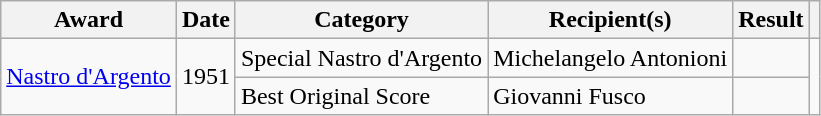<table class="wikitable sortable plainrowheaders">
<tr>
<th scope="col">Award</th>
<th scope="col">Date</th>
<th scope="col">Category</th>
<th scope="col">Recipient(s)</th>
<th scope="col">Result</th>
<th scope="col" class="unsortable"></th>
</tr>
<tr>
<td rowspan="2"><a href='#'>Nastro d'Argento</a></td>
<td rowspan="2">1951</td>
<td>Special Nastro d'Argento</td>
<td>Michelangelo Antonioni</td>
<td></td>
<td rowspan="2" align="center"></td>
</tr>
<tr>
<td>Best Original Score</td>
<td>Giovanni Fusco</td>
<td></td>
</tr>
</table>
